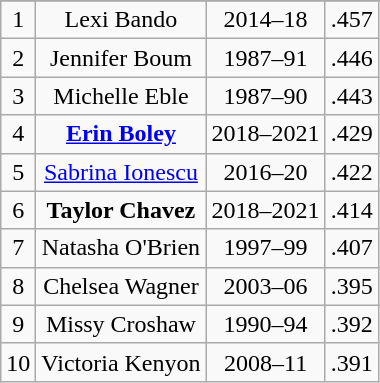<table class="wikitable">
<tr>
</tr>
<tr align=center>
<td>1</td>
<td>Lexi Bando</td>
<td>2014–18</td>
<td>.457</td>
</tr>
<tr align=center>
<td>2</td>
<td>Jennifer Boum</td>
<td>1987–91</td>
<td>.446</td>
</tr>
<tr align=center>
<td>3</td>
<td>Michelle Eble</td>
<td>1987–90</td>
<td>.443</td>
</tr>
<tr align=center>
<td>4</td>
<td><strong><a href='#'>Erin Boley</a></strong></td>
<td>2018–2021</td>
<td>.429</td>
</tr>
<tr align=center>
<td>5</td>
<td><a href='#'>Sabrina Ionescu</a></td>
<td>2016–20</td>
<td>.422</td>
</tr>
<tr align=center>
<td>6</td>
<td><strong>Taylor Chavez</strong></td>
<td>2018–2021</td>
<td>.414</td>
</tr>
<tr align=center>
<td>7</td>
<td>Natasha O'Brien</td>
<td>1997–99</td>
<td>.407</td>
</tr>
<tr align=center>
<td>8</td>
<td>Chelsea Wagner</td>
<td>2003–06</td>
<td>.395</td>
</tr>
<tr align=center>
<td>9</td>
<td>Missy Croshaw</td>
<td>1990–94</td>
<td>.392</td>
</tr>
<tr align=center>
<td>10</td>
<td>Victoria Kenyon</td>
<td>2008–11</td>
<td>.391</td>
</tr>
</table>
